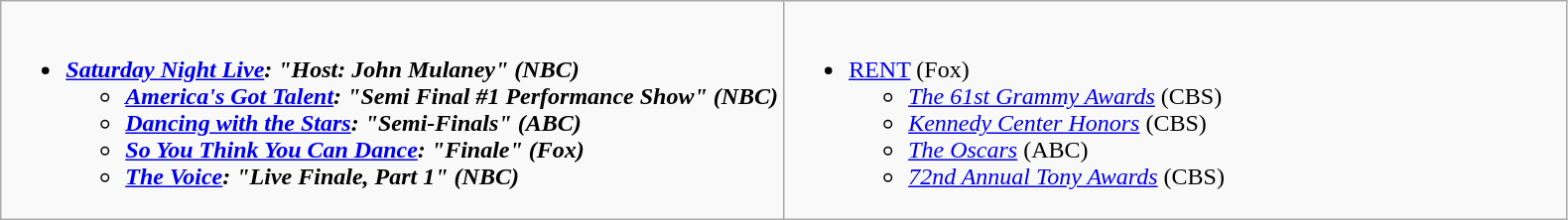<table class="wikitable">
<tr>
<td style="vertical-align:top;" width="50%"><br><ul><li><strong><em><a href='#'>Saturday Night Live</a><em>: "Host: John Mulaney" (NBC)<strong><ul><li></em><a href='#'>America's Got Talent</a><em>: "Semi Final #1 Performance Show" (NBC)</li><li></em><a href='#'>Dancing with the Stars</a><em>: "Semi-Finals" (ABC)</li><li></em><a href='#'>So You Think You Can Dance</a><em>: "Finale" (Fox)</li><li></em><a href='#'>The Voice</a><em>: "Live Finale, Part 1" (NBC)</li></ul></li></ul></td>
<td style="vertical-align:top;" width="50%"><br><ul><li></em></strong><a href='#'>RENT</a></em> (Fox)</strong><ul><li><em><a href='#'>The 61st Grammy Awards</a></em> (CBS)</li><li><em><a href='#'>Kennedy Center Honors</a></em> (CBS)</li><li><em><a href='#'>The Oscars</a></em> (ABC)</li><li><em><a href='#'>72nd Annual Tony Awards</a></em> (CBS)</li></ul></li></ul></td>
</tr>
</table>
